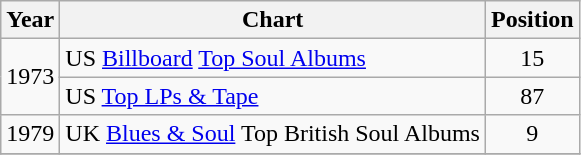<table class="wikitable">
<tr>
<th>Year</th>
<th>Chart</th>
<th>Position</th>
</tr>
<tr>
<td rowspan="2">1973</td>
<td>US <a href='#'>Billboard</a> <a href='#'>Top Soul Albums</a></td>
<td align="center">15</td>
</tr>
<tr>
<td>US <a href='#'>Top LPs & Tape</a></td>
<td align="center">87</td>
</tr>
<tr>
<td>1979</td>
<td>UK <a href='#'>Blues & Soul</a> Top British Soul Albums</td>
<td align="center">9</td>
</tr>
<tr>
</tr>
</table>
